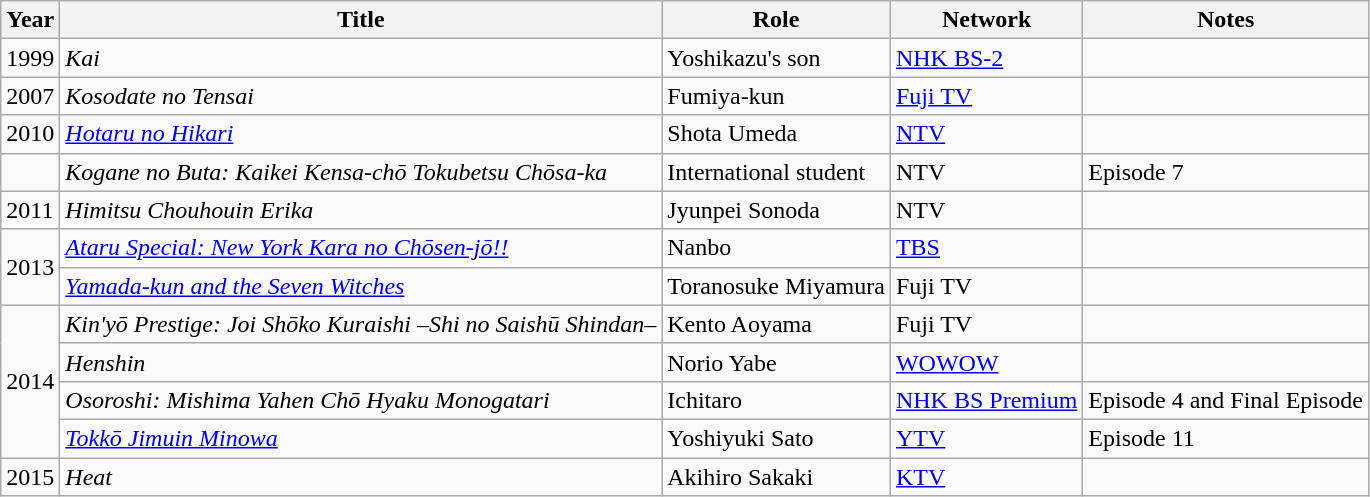<table class="wikitable">
<tr>
<th>Year</th>
<th>Title</th>
<th>Role</th>
<th>Network</th>
<th>Notes</th>
</tr>
<tr>
<td>1999</td>
<td><em>Kai</em></td>
<td>Yoshikazu's son</td>
<td><a href='#'>NHK BS-2</a></td>
<td></td>
</tr>
<tr>
<td>2007</td>
<td><em>Kosodate no Tensai</em></td>
<td>Fumiya-kun</td>
<td><a href='#'>Fuji TV</a></td>
<td></td>
</tr>
<tr>
<td>2010</td>
<td><em><a href='#'>Hotaru no Hikari</a></em></td>
<td>Shota Umeda</td>
<td><a href='#'>NTV</a></td>
<td></td>
</tr>
<tr>
<td></td>
<td><em>Kogane no Buta: Kaikei Kensa-chō Tokubetsu Chōsa-ka</em></td>
<td>International student</td>
<td>NTV</td>
<td>Episode 7</td>
</tr>
<tr>
<td>2011</td>
<td><em>Himitsu Chouhouin Erika</em></td>
<td>Jyunpei Sonoda</td>
<td>NTV</td>
<td></td>
</tr>
<tr>
<td rowspan="2">2013</td>
<td><em><a href='#'>Ataru Special: New York Kara no Chōsen-jō!!</a></em></td>
<td>Nanbo</td>
<td><a href='#'>TBS</a></td>
<td></td>
</tr>
<tr>
<td><em><a href='#'>Yamada-kun and the Seven Witches</a></em></td>
<td>Toranosuke Miyamura</td>
<td>Fuji TV</td>
<td></td>
</tr>
<tr>
<td rowspan="4">2014</td>
<td><em>Kin'yō Prestige: Joi Shōko Kuraishi –Shi no Saishū Shindan–</em></td>
<td>Kento Aoyama</td>
<td>Fuji TV</td>
<td></td>
</tr>
<tr>
<td><em>Henshin</em></td>
<td>Norio Yabe</td>
<td><a href='#'>WOWOW</a></td>
<td></td>
</tr>
<tr>
<td><em>Osoroshi: Mishima Yahen Chō Hyaku Monogatari</em></td>
<td>Ichitaro</td>
<td><a href='#'>NHK BS Premium</a></td>
<td>Episode 4 and Final Episode</td>
</tr>
<tr>
<td><em><a href='#'>Tokkō Jimuin Minowa</a></em></td>
<td>Yoshiyuki Sato</td>
<td><a href='#'>YTV</a></td>
<td>Episode 11</td>
</tr>
<tr>
<td>2015</td>
<td><em>Heat</em></td>
<td>Akihiro Sakaki</td>
<td><a href='#'>KTV</a></td>
<td></td>
</tr>
</table>
